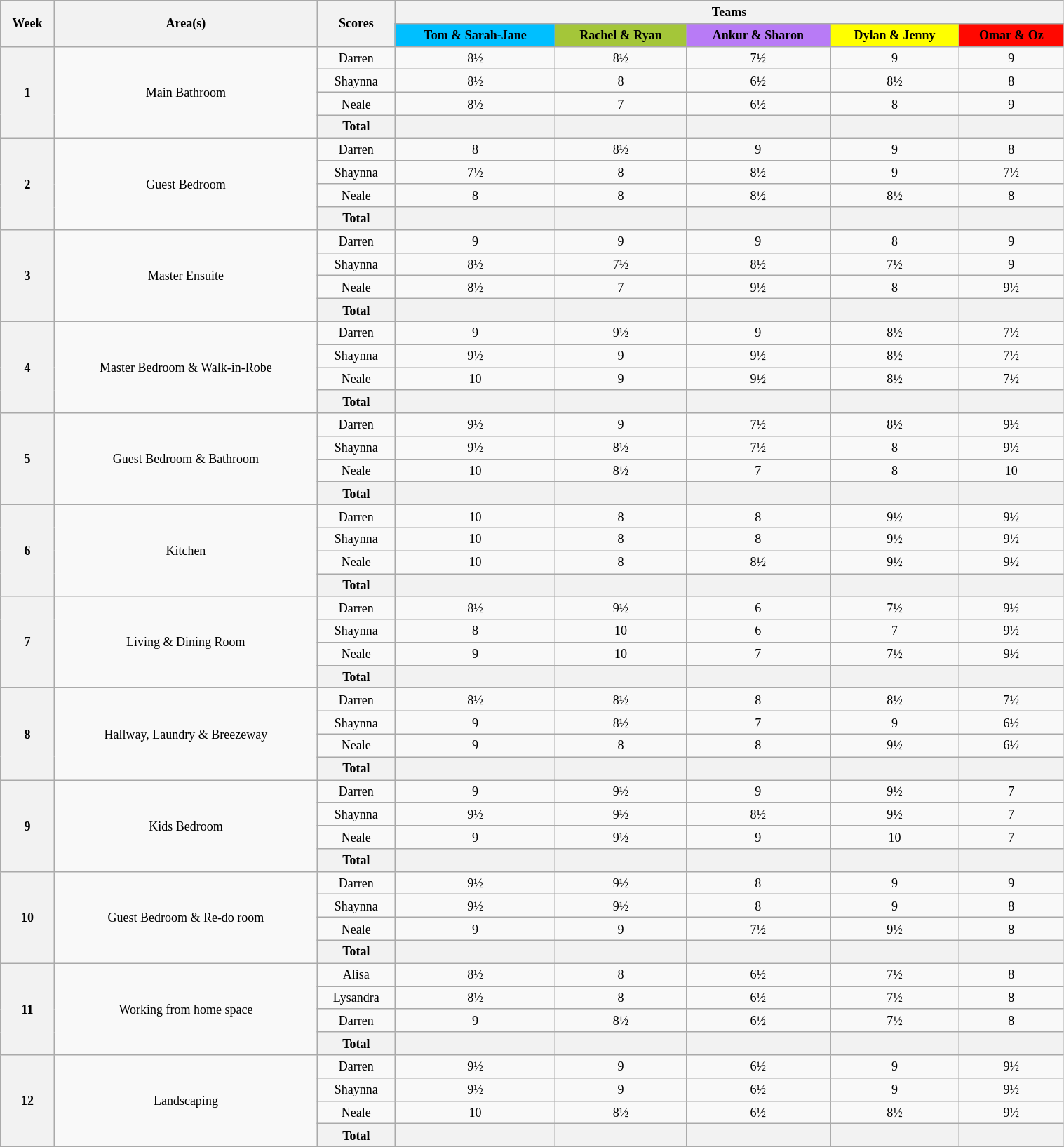<table class="wikitable" style="text-align: center; font-size: 9pt; line-height:16px; width:80%">
<tr>
<th scope="col" rowspan="2">Week</th>
<th scope="col" rowspan="2">Area(s)</th>
<th scope="col" rowspan="2">Scores</th>
<th scope="col" colspan="5">Teams</th>
</tr>
<tr>
<th style="background:#00BFFF; color:black;"><strong>Tom & Sarah-Jane</strong></th>
<th style="background:#A4C639; color:black;"><strong>Rachel & Ryan</strong></th>
<th style="background:#B87BF6; color:black;"><strong>Ankur & Sharon</strong></th>
<th style="background:yellow; color:black;"><strong>Dylan & Jenny</strong></th>
<th style="background:#FF0800; color:black;"><strong>Omar & Oz</strong></th>
</tr>
<tr>
<th rowspan="4">1</th>
<td rowspan="4">Main Bathroom</td>
<td>Darren</td>
<td>8½</td>
<td>8½</td>
<td>7½</td>
<td>9</td>
<td>9</td>
</tr>
<tr>
<td>Shaynna</td>
<td>8½</td>
<td>8</td>
<td>6½</td>
<td>8½</td>
<td>8</td>
</tr>
<tr>
<td>Neale</td>
<td>8½</td>
<td>7</td>
<td>6½</td>
<td>8</td>
<td>9</td>
</tr>
<tr>
<th>Total</th>
<th></th>
<th></th>
<th></th>
<th></th>
<th></th>
</tr>
<tr>
<th rowspan="4">2</th>
<td rowspan="4">Guest Bedroom</td>
<td>Darren</td>
<td>8</td>
<td>8½</td>
<td>9</td>
<td>9</td>
<td>8</td>
</tr>
<tr>
<td>Shaynna</td>
<td>7½</td>
<td>8</td>
<td>8½</td>
<td>9</td>
<td>7½</td>
</tr>
<tr>
<td>Neale</td>
<td>8</td>
<td>8</td>
<td>8½</td>
<td>8½</td>
<td>8</td>
</tr>
<tr>
<th>Total</th>
<th></th>
<th></th>
<th></th>
<th></th>
<th></th>
</tr>
<tr>
<th rowspan="4">3</th>
<td rowspan="4">Master Ensuite</td>
<td>Darren</td>
<td>9</td>
<td>9</td>
<td>9</td>
<td>8</td>
<td>9</td>
</tr>
<tr>
<td>Shaynna</td>
<td>8½</td>
<td>7½</td>
<td>8½</td>
<td>7½</td>
<td>9</td>
</tr>
<tr>
<td>Neale</td>
<td>8½</td>
<td>7</td>
<td>9½</td>
<td>8</td>
<td>9½</td>
</tr>
<tr>
<th>Total</th>
<th></th>
<th></th>
<th></th>
<th></th>
<th></th>
</tr>
<tr>
<th rowspan="4">4</th>
<td rowspan="4">Master Bedroom & Walk-in-Robe</td>
<td>Darren</td>
<td>9</td>
<td>9½</td>
<td>9</td>
<td>8½</td>
<td>7½</td>
</tr>
<tr>
<td>Shaynna</td>
<td>9½</td>
<td>9</td>
<td>9½</td>
<td>8½</td>
<td>7½</td>
</tr>
<tr>
<td>Neale</td>
<td>10</td>
<td>9</td>
<td>9½</td>
<td>8½</td>
<td>7½</td>
</tr>
<tr>
<th>Total</th>
<th></th>
<th></th>
<th></th>
<th></th>
<th></th>
</tr>
<tr>
<th rowspan="4">5</th>
<td rowspan="4">Guest Bedroom & Bathroom</td>
<td>Darren</td>
<td>9½</td>
<td>9</td>
<td>7½</td>
<td>8½</td>
<td>9½</td>
</tr>
<tr>
<td>Shaynna</td>
<td>9½</td>
<td>8½</td>
<td>7½</td>
<td>8</td>
<td>9½</td>
</tr>
<tr>
<td>Neale</td>
<td>10</td>
<td>8½</td>
<td>7</td>
<td>8</td>
<td>10</td>
</tr>
<tr>
<th>Total</th>
<th></th>
<th></th>
<th></th>
<th></th>
<th></th>
</tr>
<tr>
<th rowspan="4">6</th>
<td rowspan="4">Kitchen</td>
<td>Darren</td>
<td>10</td>
<td>8</td>
<td>8</td>
<td>9½</td>
<td>9½</td>
</tr>
<tr>
<td>Shaynna</td>
<td>10</td>
<td>8</td>
<td>8</td>
<td>9½</td>
<td>9½</td>
</tr>
<tr>
<td>Neale</td>
<td>10</td>
<td>8</td>
<td>8½</td>
<td>9½</td>
<td>9½</td>
</tr>
<tr>
<th>Total</th>
<th></th>
<th></th>
<th></th>
<th></th>
<th></th>
</tr>
<tr>
<th rowspan="4">7</th>
<td rowspan="4">Living & Dining Room</td>
<td>Darren</td>
<td>8½</td>
<td>9½</td>
<td>6</td>
<td>7½</td>
<td>9½</td>
</tr>
<tr>
<td>Shaynna</td>
<td>8</td>
<td>10</td>
<td>6</td>
<td>7</td>
<td>9½</td>
</tr>
<tr>
<td>Neale</td>
<td>9</td>
<td>10</td>
<td>7</td>
<td>7½</td>
<td>9½</td>
</tr>
<tr>
<th>Total</th>
<th></th>
<th></th>
<th></th>
<th></th>
<th></th>
</tr>
<tr>
<th rowspan="4">8</th>
<td rowspan="4">Hallway, Laundry & Breezeway</td>
<td>Darren</td>
<td>8½</td>
<td>8½</td>
<td>8</td>
<td>8½</td>
<td>7½</td>
</tr>
<tr>
<td>Shaynna</td>
<td>9</td>
<td>8½</td>
<td>7</td>
<td>9</td>
<td>6½</td>
</tr>
<tr>
<td>Neale</td>
<td>9</td>
<td>8</td>
<td>8</td>
<td>9½</td>
<td>6½</td>
</tr>
<tr>
<th>Total</th>
<th></th>
<th></th>
<th></th>
<th></th>
<th></th>
</tr>
<tr>
<th rowspan="4">9</th>
<td rowspan="4">Kids Bedroom</td>
<td>Darren</td>
<td>9</td>
<td>9½</td>
<td>9</td>
<td>9½</td>
<td>7</td>
</tr>
<tr>
<td>Shaynna</td>
<td>9½</td>
<td>9½</td>
<td>8½</td>
<td>9½</td>
<td>7</td>
</tr>
<tr>
<td>Neale</td>
<td>9</td>
<td>9½</td>
<td>9</td>
<td>10</td>
<td>7</td>
</tr>
<tr>
<th>Total</th>
<th></th>
<th></th>
<th></th>
<th></th>
<th></th>
</tr>
<tr>
<th rowspan="4">10</th>
<td rowspan="4">Guest Bedroom & Re-do room</td>
<td>Darren</td>
<td>9½</td>
<td>9½</td>
<td>8</td>
<td>9</td>
<td>9</td>
</tr>
<tr>
<td>Shaynna</td>
<td>9½</td>
<td>9½</td>
<td>8</td>
<td>9</td>
<td>8</td>
</tr>
<tr>
<td>Neale</td>
<td>9</td>
<td>9</td>
<td>7½</td>
<td>9½</td>
<td>8</td>
</tr>
<tr>
<th>Total</th>
<th></th>
<th></th>
<th></th>
<th></th>
<th></th>
</tr>
<tr>
<th rowspan="4">11</th>
<td rowspan="4">Working from home space</td>
<td>Alisa</td>
<td>8½</td>
<td>8</td>
<td>6½</td>
<td>7½</td>
<td>8</td>
</tr>
<tr>
<td>Lysandra</td>
<td>8½</td>
<td>8</td>
<td>6½</td>
<td>7½</td>
<td>8</td>
</tr>
<tr>
<td>Darren</td>
<td>9</td>
<td>8½</td>
<td>6½</td>
<td>7½</td>
<td>8</td>
</tr>
<tr>
<th>Total</th>
<th></th>
<th></th>
<th></th>
<th></th>
<th></th>
</tr>
<tr>
<th rowspan="4">12</th>
<td rowspan="4">Landscaping</td>
<td>Darren</td>
<td>9½</td>
<td>9</td>
<td>6½</td>
<td>9</td>
<td>9½</td>
</tr>
<tr>
<td>Shaynna</td>
<td>9½</td>
<td>9</td>
<td>6½</td>
<td>9</td>
<td>9½</td>
</tr>
<tr>
<td>Neale</td>
<td>10</td>
<td>8½</td>
<td>6½</td>
<td>8½</td>
<td>9½</td>
</tr>
<tr>
<th>Total</th>
<th></th>
<th></th>
<th></th>
<th></th>
<th></th>
</tr>
<tr>
</tr>
</table>
